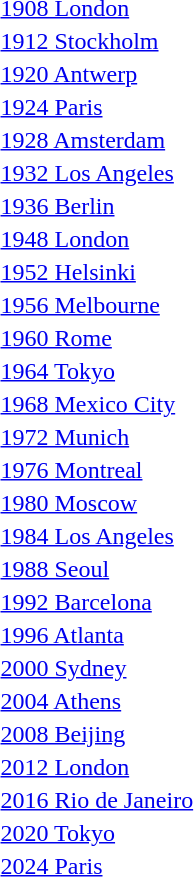<table>
<tr>
<td><a href='#'>1908 London</a><br></td>
<td></td>
<td></td>
<td></td>
</tr>
<tr>
<td><a href='#'>1912 Stockholm</a><br></td>
<td></td>
<td></td>
<td></td>
</tr>
<tr>
<td><a href='#'>1920 Antwerp</a><br></td>
<td></td>
<td></td>
<td></td>
</tr>
<tr>
<td><a href='#'>1924 Paris</a><br></td>
<td></td>
<td></td>
<td></td>
</tr>
<tr>
<td><a href='#'>1928 Amsterdam</a><br></td>
<td></td>
<td></td>
<td></td>
</tr>
<tr>
<td><a href='#'>1932 Los Angeles</a><br></td>
<td></td>
<td></td>
<td></td>
</tr>
<tr>
<td><a href='#'>1936 Berlin</a><br></td>
<td></td>
<td></td>
<td></td>
</tr>
<tr>
<td><a href='#'>1948 London</a><br></td>
<td></td>
<td></td>
<td></td>
</tr>
<tr>
<td><a href='#'>1952 Helsinki</a><br></td>
<td></td>
<td></td>
<td></td>
</tr>
<tr>
<td><a href='#'>1956 Melbourne</a><br></td>
<td></td>
<td></td>
<td></td>
</tr>
<tr>
<td><a href='#'>1960 Rome</a><br></td>
<td></td>
<td></td>
<td></td>
</tr>
<tr>
<td><a href='#'>1964 Tokyo</a><br></td>
<td></td>
<td></td>
<td></td>
</tr>
<tr>
<td><a href='#'>1968 Mexico City</a><br></td>
<td></td>
<td></td>
<td></td>
</tr>
<tr>
<td><a href='#'>1972 Munich</a><br></td>
<td></td>
<td></td>
<td></td>
</tr>
<tr>
<td><a href='#'>1976 Montreal</a><br></td>
<td></td>
<td></td>
<td></td>
</tr>
<tr>
<td><a href='#'>1980 Moscow</a><br></td>
<td></td>
<td></td>
<td></td>
</tr>
<tr>
<td><a href='#'>1984 Los Angeles</a><br></td>
<td></td>
<td></td>
<td></td>
</tr>
<tr>
<td><a href='#'>1988 Seoul</a><br></td>
<td></td>
<td></td>
<td></td>
</tr>
<tr>
<td><a href='#'>1992 Barcelona</a><br></td>
<td></td>
<td></td>
<td></td>
</tr>
<tr>
<td><a href='#'>1996 Atlanta</a><br></td>
<td></td>
<td></td>
<td></td>
</tr>
<tr>
<td><a href='#'>2000 Sydney</a><br></td>
<td></td>
<td></td>
<td></td>
</tr>
<tr>
<td><a href='#'>2004 Athens</a><br></td>
<td></td>
<td></td>
<td></td>
</tr>
<tr>
<td rowspan=2><a href='#'>2008 Beijing</a><br></td>
<td rowspan=2></td>
<td rowspan=2></td>
<td></td>
</tr>
<tr>
<td></td>
</tr>
<tr>
<td rowspan=2><a href='#'>2012 London</a><br></td>
<td rowspan=2></td>
<td rowspan=2></td>
<td></td>
</tr>
<tr>
<td></td>
</tr>
<tr>
<td rowspan=2><a href='#'>2016 Rio de Janeiro</a><br></td>
<td rowspan=2></td>
<td rowspan=2></td>
<td></td>
</tr>
<tr>
<td></td>
</tr>
<tr>
<td rowspan=2><a href='#'>2020 Tokyo</a><br></td>
<td rowspan=2></td>
<td rowspan=2></td>
<td></td>
</tr>
<tr>
<td></td>
</tr>
<tr>
<td rowspan=2><a href='#'>2024 Paris</a><br></td>
<td rowspan=2></td>
<td rowspan=2></td>
<td></td>
</tr>
<tr>
<td></td>
</tr>
</table>
